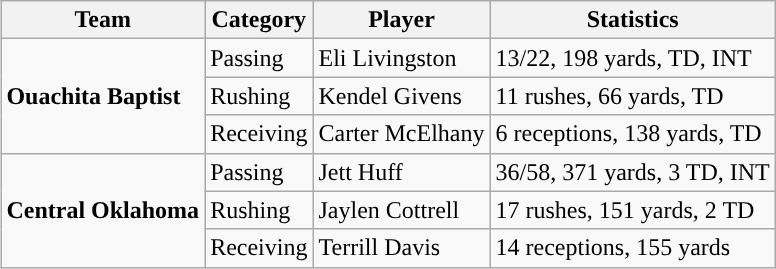<table class="wikitable" style="float: right;">
<tr>
<th>Team</th>
<th>Category</th>
<th>Player</th>
<th>Statistics</th>
</tr>
<tr>
<td rowspan=3><strong>Ouachita Baptist</strong></td>
<td>Passing</td>
<td>Eli Livingston</td>
<td>13/22, 198 yards, TD, INT</td>
</tr>
<tr>
<td>Rushing</td>
<td>Kendel Givens</td>
<td>11 rushes, 66 yards, TD</td>
</tr>
<tr>
<td>Receiving</td>
<td>Carter McElhany</td>
<td>6 receptions, 138 yards, TD</td>
</tr>
<tr>
<td rowspan=3><strong>Central Oklahoma</strong></td>
<td>Passing</td>
<td>Jett Huff</td>
<td>36/58, 371 yards, 3 TD, INT</td>
</tr>
<tr>
<td>Rushing</td>
<td>Jaylen Cottrell</td>
<td>17 rushes, 151 yards, 2 TD</td>
</tr>
<tr>
<td>Receiving</td>
<td>Terrill Davis</td>
<td>14 receptions, 155 yards</td>
</tr>
</table>
